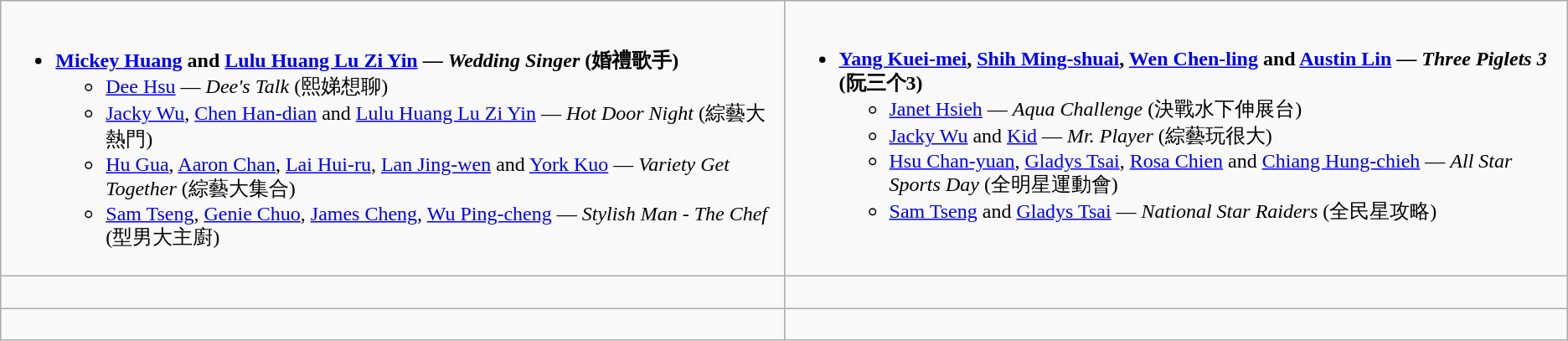<table class=wikitable>
<tr>
<td style="vertical-align:top;" width="50%"><br><ul><li><strong><a href='#'>Mickey Huang</a> and <a href='#'>Lulu Huang Lu Zi Yin</a> — <em>Wedding Singer</em> (婚禮歌手)</strong><ul><li><a href='#'>Dee Hsu</a> — <em>Dee's Talk</em> (熙娣想聊)</li><li><a href='#'>Jacky Wu</a>, <a href='#'>Chen Han-dian</a> and <a href='#'>Lulu Huang Lu Zi Yin</a> — <em>Hot Door Night</em> (綜藝大熱門)</li><li><a href='#'>Hu Gua</a>, <a href='#'>Aaron Chan</a>, <a href='#'>Lai Hui-ru</a>, <a href='#'>Lan Jing-wen</a> and <a href='#'>York Kuo</a> — <em>Variety Get Together</em> (綜藝大集合)</li><li><a href='#'>Sam Tseng</a>, <a href='#'>Genie Chuo</a>, <a href='#'>James Cheng</a>, <a href='#'>Wu Ping-cheng</a> — <em>Stylish Man - The Chef</em> (型男大主廚)</li></ul></li></ul></td>
<td style="vertical-align:top;" width="50%"><br><ul><li><strong><a href='#'>Yang Kuei-mei</a>, <a href='#'>Shih Ming-shuai</a>, <a href='#'>Wen Chen-ling</a> and <a href='#'>Austin Lin</a> — <em>Three Piglets 3</em> (阮三个3)</strong><ul><li><a href='#'>Janet Hsieh</a> — <em>Aqua Challenge</em> (決戰水下伸展台)</li><li><a href='#'>Jacky Wu</a> and <a href='#'>Kid</a> — <em>Mr. Player</em> (綜藝玩很大)</li><li><a href='#'>Hsu Chan-yuan</a>, <a href='#'>Gladys Tsai</a>, <a href='#'>Rosa Chien</a> and <a href='#'>Chiang Hung-chieh</a> — <em>All Star Sports Day</em> (全明星運動會)</li><li><a href='#'>Sam Tseng</a> and <a href='#'>Gladys Tsai</a> — <em>National Star Raiders</em> (全民星攻略)</li></ul></li></ul></td>
</tr>
<tr>
<td style="vertical-align:top;" width="50%"><br>
<strong></strong></td>
<td style="vertical-align:top;" width="50%"><br>
<strong></strong></td>
</tr>
<tr>
<td style="vertical-align:top;" width="50%"><br>
<strong></strong></td>
</tr>
</table>
